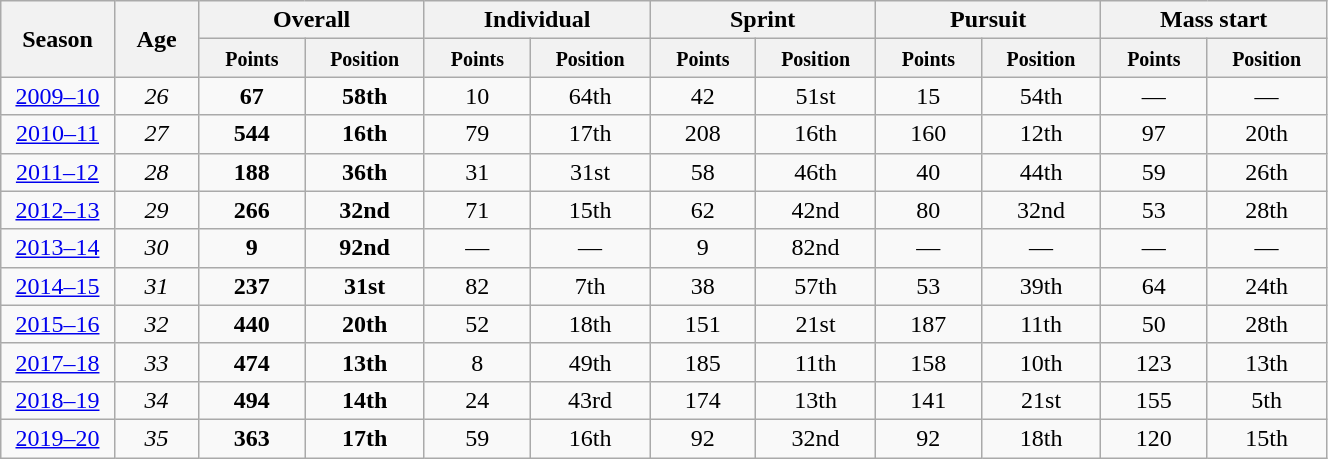<table class="wikitable" style="text-align:center;" width="70%">
<tr class="hintergrundfarbe5">
<th rowspan="2" style="width:4%;">Season</th>
<th rowspan="2" style="width:4%;">Age</th>
<th colspan="2">Overall</th>
<th colspan="2">Individual</th>
<th colspan="2">Sprint</th>
<th colspan="2">Pursuit</th>
<th colspan="2">Mass start</th>
</tr>
<tr class="hintergrundfarbe5">
<th style="width:5%;"><small>Points</small></th>
<th style="width:5%;"><small>Position</small></th>
<th style="width:5%;"><small>Points</small></th>
<th style="width:5%;"><small>Position</small></th>
<th style="width:5%;"><small>Points</small></th>
<th style="width:5%;"><small>Position</small></th>
<th style="width:5%;"><small>Points</small></th>
<th style="width:5%;"><small>Position</small></th>
<th style="width:5%;"><small>Points</small></th>
<th style="width:5%;"><small>Position</small></th>
</tr>
<tr>
<td><a href='#'>2009–10</a></td>
<td><em>26</em></td>
<td><strong>67</strong></td>
<td><strong>58th</strong></td>
<td>10</td>
<td>64th</td>
<td>42</td>
<td>51st</td>
<td>15</td>
<td>54th</td>
<td>—</td>
<td>—</td>
</tr>
<tr>
<td><a href='#'>2010–11</a></td>
<td><em>27</em></td>
<td><strong>544</strong></td>
<td><strong>16th</strong></td>
<td>79</td>
<td>17th</td>
<td>208</td>
<td>16th</td>
<td>160</td>
<td>12th</td>
<td>97</td>
<td>20th</td>
</tr>
<tr>
<td><a href='#'>2011–12</a></td>
<td><em>28</em></td>
<td><strong>188</strong></td>
<td><strong>36th</strong></td>
<td>31</td>
<td>31st</td>
<td>58</td>
<td>46th</td>
<td>40</td>
<td>44th</td>
<td>59</td>
<td>26th</td>
</tr>
<tr>
<td><a href='#'>2012–13</a></td>
<td><em>29</em></td>
<td><strong>266</strong></td>
<td><strong>32nd</strong></td>
<td>71</td>
<td>15th</td>
<td>62</td>
<td>42nd</td>
<td>80</td>
<td>32nd</td>
<td>53</td>
<td>28th</td>
</tr>
<tr>
<td><a href='#'>2013–14</a></td>
<td><em>30</em></td>
<td><strong>9</strong></td>
<td><strong>92nd</strong></td>
<td>—</td>
<td>—</td>
<td>9</td>
<td>82nd</td>
<td>—</td>
<td>—</td>
<td>—</td>
<td>—</td>
</tr>
<tr>
<td><a href='#'>2014–15</a></td>
<td><em>31</em></td>
<td><strong>237</strong></td>
<td><strong>31st</strong></td>
<td>82</td>
<td>7th</td>
<td>38</td>
<td>57th</td>
<td>53</td>
<td>39th</td>
<td>64</td>
<td>24th</td>
</tr>
<tr>
<td><a href='#'>2015–16</a></td>
<td><em>32</em></td>
<td><strong>440</strong></td>
<td><strong>20th</strong></td>
<td>52</td>
<td>18th</td>
<td>151</td>
<td>21st</td>
<td>187</td>
<td>11th</td>
<td>50</td>
<td>28th</td>
</tr>
<tr>
<td><a href='#'>2017–18</a></td>
<td><em>33</em></td>
<td><strong>474</strong></td>
<td><strong>13th</strong></td>
<td>8</td>
<td>49th</td>
<td>185</td>
<td>11th</td>
<td>158</td>
<td>10th</td>
<td>123</td>
<td>13th</td>
</tr>
<tr>
<td><a href='#'>2018–19</a></td>
<td><em>34</em></td>
<td><strong>494</strong></td>
<td><strong>14th</strong></td>
<td>24</td>
<td>43rd</td>
<td>174</td>
<td>13th</td>
<td>141</td>
<td>21st</td>
<td>155</td>
<td>5th</td>
</tr>
<tr>
<td><a href='#'>2019–20</a></td>
<td><em>35</em></td>
<td><strong>363</strong></td>
<td><strong>17th</strong></td>
<td>59</td>
<td>16th</td>
<td>92</td>
<td>32nd</td>
<td>92</td>
<td>18th</td>
<td>120</td>
<td>15th</td>
</tr>
</table>
